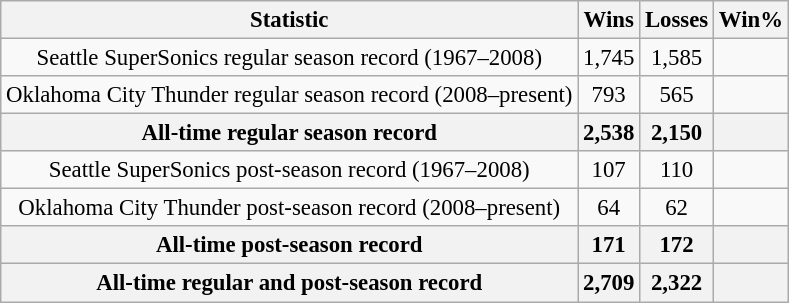<table class="wikitable" style="text-align:center; font-size:95%">
<tr>
<th>Statistic</th>
<th>Wins</th>
<th>Losses</th>
<th>Win%</th>
</tr>
<tr>
<td>Seattle SuperSonics regular season record (1967–2008)</td>
<td>1,745</td>
<td>1,585</td>
<td></td>
</tr>
<tr>
<td>Oklahoma City Thunder regular season record (2008–present)</td>
<td>793</td>
<td>565</td>
<td></td>
</tr>
<tr>
<th><strong>All-time regular season record</strong></th>
<th><strong>2,538</strong></th>
<th><strong>2,150</strong></th>
<th><strong></strong></th>
</tr>
<tr>
<td>Seattle SuperSonics post-season record (1967–2008)</td>
<td>107</td>
<td>110</td>
<td></td>
</tr>
<tr>
<td>Oklahoma City Thunder post-season record (2008–present)</td>
<td>64</td>
<td>62</td>
<td></td>
</tr>
<tr>
<th><strong>All-time post-season record</strong></th>
<th><strong>171</strong></th>
<th><strong>172</strong></th>
<th><strong></strong></th>
</tr>
<tr>
<th><strong>All-time regular and post-season record</strong></th>
<th><strong>2,709</strong></th>
<th><strong>2,322</strong></th>
<th><strong></strong></th>
</tr>
</table>
